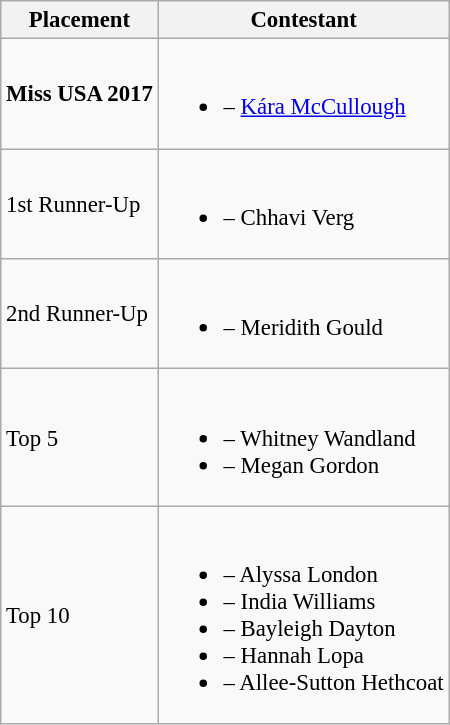<table class="wikitable sortable" style="font-size: 95%;">
<tr>
<th>Placement</th>
<th>Contestant</th>
</tr>
<tr>
<td><strong>Miss USA 2017</strong></td>
<td><br><ul><li> – <a href='#'>Kára McCullough</a></li></ul></td>
</tr>
<tr>
<td>1st Runner-Up</td>
<td><br><ul><li> – Chhavi Verg</li></ul></td>
</tr>
<tr>
<td>2nd Runner-Up</td>
<td><br><ul><li> – Meridith Gould</li></ul></td>
</tr>
<tr>
<td>Top 5</td>
<td><br><ul><li> – Whitney Wandland</li><li> – Megan Gordon</li></ul></td>
</tr>
<tr>
<td>Top 10</td>
<td><br><ul><li> – Alyssa London</li><li> – India Williams</li><li> – Bayleigh Dayton</li><li> – Hannah Lopa</li><li> – Allee-Sutton Hethcoat</li></ul></td>
</tr>
</table>
